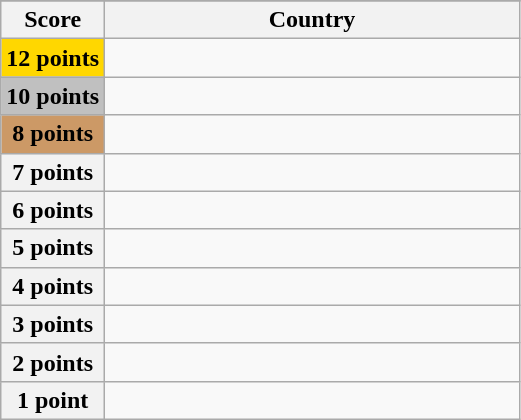<table class="wikitable">
<tr>
</tr>
<tr>
<th scope="col" width="20%">Score</th>
<th scope="col">Country</th>
</tr>
<tr>
<th scope="row" style="background:gold">12 points</th>
<td></td>
</tr>
<tr>
<th scope="row" style="background:silver">10 points</th>
<td></td>
</tr>
<tr>
<th scope="row" style="background:#CC9966">8 points</th>
<td></td>
</tr>
<tr>
<th scope="row">7 points</th>
<td></td>
</tr>
<tr>
<th scope="row">6 points</th>
<td></td>
</tr>
<tr>
<th scope="row">5 points</th>
<td></td>
</tr>
<tr>
<th scope="row">4 points</th>
<td></td>
</tr>
<tr>
<th scope="row">3 points</th>
<td></td>
</tr>
<tr>
<th scope="row">2 points</th>
<td></td>
</tr>
<tr>
<th scope="row">1 point</th>
<td></td>
</tr>
</table>
